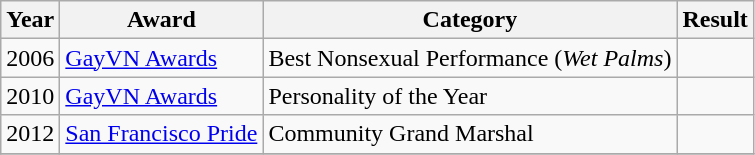<table class="wikitable">
<tr>
<th>Year</th>
<th>Award</th>
<th>Category</th>
<th>Result</th>
</tr>
<tr>
<td>2006</td>
<td><a href='#'>GayVN Awards</a></td>
<td>Best Nonsexual Performance (<em>Wet Palms</em>)</td>
<td></td>
</tr>
<tr>
<td>2010</td>
<td><a href='#'>GayVN Awards</a></td>
<td>Personality of the Year</td>
<td></td>
</tr>
<tr>
<td>2012</td>
<td><a href='#'>San Francisco Pride</a></td>
<td>Community Grand Marshal</td>
<td></td>
</tr>
<tr>
</tr>
</table>
